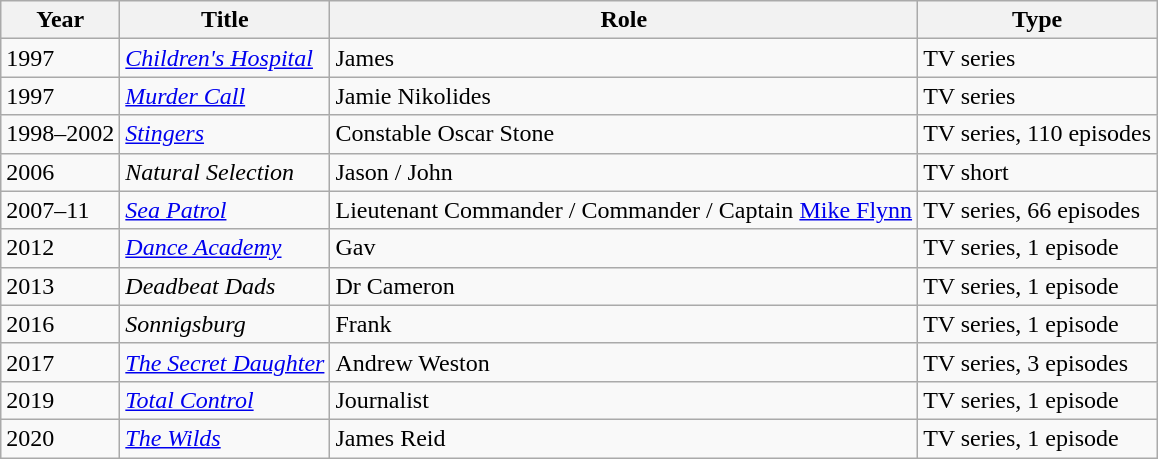<table class="wikitable">
<tr>
<th>Year</th>
<th>Title</th>
<th>Role</th>
<th>Type</th>
</tr>
<tr>
<td>1997</td>
<td><em><a href='#'>Children's Hospital</a></em></td>
<td>James</td>
<td>TV series</td>
</tr>
<tr>
<td>1997</td>
<td><em><a href='#'>Murder Call</a></em></td>
<td>Jamie Nikolides</td>
<td>TV series</td>
</tr>
<tr>
<td>1998–2002</td>
<td><em><a href='#'>Stingers</a></em></td>
<td>Constable Oscar Stone</td>
<td>TV series, 110 episodes </td>
</tr>
<tr>
<td>2006</td>
<td><em>Natural Selection</em></td>
<td>Jason / John</td>
<td>TV short</td>
</tr>
<tr>
<td>2007–11</td>
<td><em><a href='#'>Sea Patrol</a></em></td>
<td>Lieutenant Commander / Commander / Captain  <a href='#'>Mike Flynn</a></td>
<td>TV series, 66 episodes </td>
</tr>
<tr>
<td>2012</td>
<td><em><a href='#'>Dance Academy</a></em></td>
<td>Gav</td>
<td>TV series, 1 episode</td>
</tr>
<tr>
<td>2013</td>
<td><em>Deadbeat Dads</em></td>
<td>Dr Cameron</td>
<td>TV series, 1 episode</td>
</tr>
<tr>
<td>2016</td>
<td><em>Sonnigsburg</em></td>
<td>Frank</td>
<td>TV series, 1 episode</td>
</tr>
<tr>
<td>2017</td>
<td><em><a href='#'>The Secret Daughter</a></em></td>
<td>Andrew Weston</td>
<td>TV series, 3 episodes</td>
</tr>
<tr>
<td>2019</td>
<td><em><a href='#'>Total Control</a></em></td>
<td>Journalist</td>
<td>TV series, 1 episode</td>
</tr>
<tr>
<td>2020</td>
<td><em><a href='#'>The Wilds</a></em></td>
<td>James Reid</td>
<td>TV series, 1 episode</td>
</tr>
</table>
